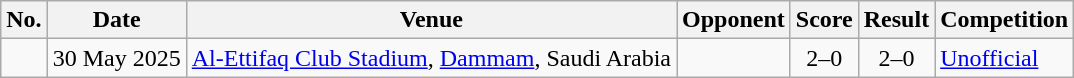<table class="wikitable sortable">
<tr>
<th scope="col">No.</th>
<th scope="col">Date</th>
<th scope="col">Venue</th>
<th scope="col">Opponent</th>
<th scope="col">Score</th>
<th scope="col">Result</th>
<th scope="col">Competition</th>
</tr>
<tr>
<td style="text-align:center"></td>
<td>30 May 2025</td>
<td><a href='#'>Al-Ettifaq Club Stadium</a>, <a href='#'>Dammam</a>, Saudi Arabia</td>
<td></td>
<td style="text-align:center">2–0</td>
<td style="text-align:center">2–0</td>
<td><a href='#'>Unofficial</a></td>
</tr>
</table>
